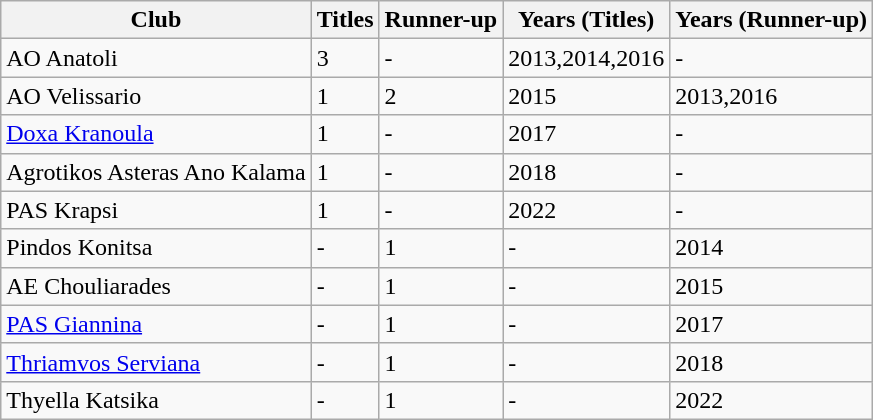<table class="wikitable">
<tr>
<th>Club</th>
<th>Titles</th>
<th>Runner-up</th>
<th>Years (Titles)</th>
<th>Years (Runner-up)</th>
</tr>
<tr>
<td>AO Anatoli</td>
<td>3</td>
<td>-</td>
<td>2013,2014,2016</td>
<td>-</td>
</tr>
<tr>
<td>AO Velissario</td>
<td>1</td>
<td>2</td>
<td>2015</td>
<td>2013,2016</td>
</tr>
<tr>
<td><a href='#'>Doxa Kranoula</a></td>
<td>1</td>
<td>-</td>
<td>2017</td>
<td>-</td>
</tr>
<tr>
<td>Agrotikos Asteras Ano Kalama</td>
<td>1</td>
<td>-</td>
<td>2018</td>
<td>-</td>
</tr>
<tr>
<td>PAS Krapsi</td>
<td>1</td>
<td>-</td>
<td>2022</td>
<td>-</td>
</tr>
<tr>
<td>Pindos Konitsa</td>
<td>-</td>
<td>1</td>
<td>-</td>
<td>2014</td>
</tr>
<tr>
<td>AE Chouliarades</td>
<td>-</td>
<td>1</td>
<td>-</td>
<td>2015</td>
</tr>
<tr>
<td><a href='#'>PAS Giannina</a></td>
<td>-</td>
<td>1</td>
<td>-</td>
<td>2017</td>
</tr>
<tr>
<td><a href='#'>Thriamvos Serviana</a></td>
<td>-</td>
<td>1</td>
<td>-</td>
<td>2018</td>
</tr>
<tr>
<td>Thyella Katsika</td>
<td>-</td>
<td>1</td>
<td>-</td>
<td>2022</td>
</tr>
</table>
